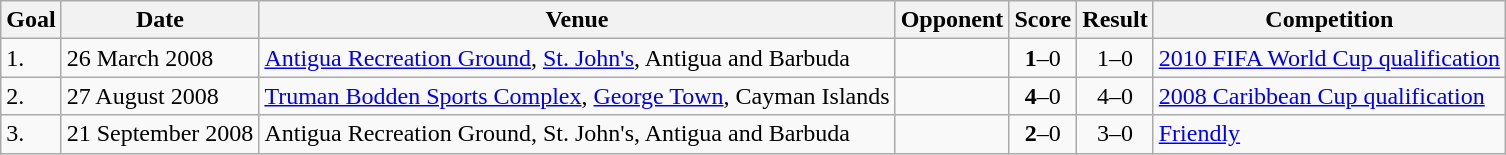<table class="wikitable plainrowheaders sortable">
<tr>
<th>Goal</th>
<th>Date</th>
<th>Venue</th>
<th>Opponent</th>
<th>Score</th>
<th>Result</th>
<th>Competition</th>
</tr>
<tr>
<td>1.</td>
<td>26 March 2008</td>
<td><a href='#'>Antigua Recreation Ground</a>, <a href='#'>St. John's</a>, Antigua and Barbuda</td>
<td></td>
<td align=center><strong>1</strong>–0</td>
<td align=center>1–0</td>
<td><a href='#'>2010 FIFA World Cup qualification</a></td>
</tr>
<tr>
<td>2.</td>
<td>27 August 2008</td>
<td><a href='#'>Truman Bodden Sports Complex</a>, <a href='#'>George Town</a>, Cayman Islands</td>
<td></td>
<td align=center><strong>4</strong>–0</td>
<td align=center>4–0</td>
<td><a href='#'>2008 Caribbean Cup qualification</a></td>
</tr>
<tr>
<td>3.</td>
<td>21 September 2008</td>
<td>Antigua Recreation Ground, St. John's, Antigua and Barbuda</td>
<td></td>
<td align=center><strong>2</strong>–0</td>
<td align=center>3–0</td>
<td><a href='#'>Friendly</a></td>
</tr>
</table>
